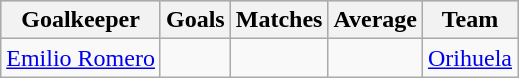<table class="wikitable sortable" class="wikitable">
<tr style="background:#ccc; text-align:center;">
<th>Goalkeeper</th>
<th>Goals</th>
<th>Matches</th>
<th>Average</th>
<th>Team</th>
</tr>
<tr>
<td> <a href='#'>Emilio Romero</a></td>
<td></td>
<td></td>
<td></td>
<td><a href='#'>Orihuela</a></td>
</tr>
</table>
